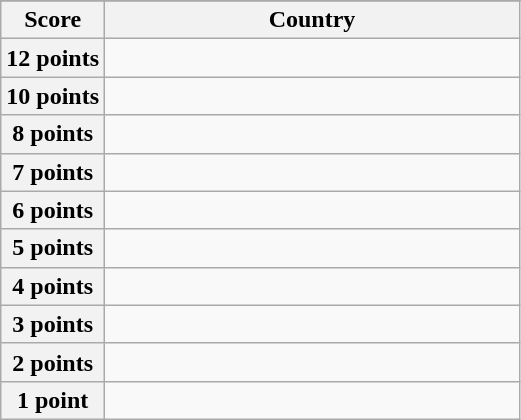<table class="wikitable">
<tr>
</tr>
<tr>
<th scope="col" width="20%">Score</th>
<th scope="col">Country</th>
</tr>
<tr>
<th scope="row">12 points</th>
<td></td>
</tr>
<tr>
<th scope="row">10 points</th>
<td></td>
</tr>
<tr>
<th scope="row">8 points</th>
<td></td>
</tr>
<tr>
<th scope="row">7 points</th>
<td></td>
</tr>
<tr>
<th scope="row">6 points</th>
<td></td>
</tr>
<tr>
<th scope="row">5 points</th>
<td></td>
</tr>
<tr>
<th scope="row">4 points</th>
<td></td>
</tr>
<tr>
<th scope="row">3 points</th>
<td></td>
</tr>
<tr>
<th scope="row">2 points</th>
<td></td>
</tr>
<tr>
<th scope="row">1 point</th>
<td></td>
</tr>
</table>
